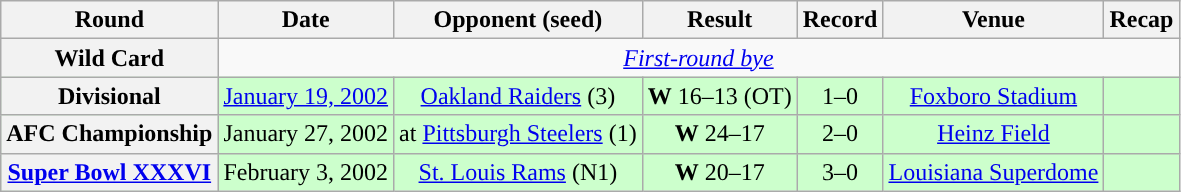<table class="wikitable" style="text-align:center">
<tr>
<th>Round</th>
<th>Date</th>
<th>Opponent (seed)</th>
<th>Result</th>
<th>Record</th>
<th>Venue</th>
<th>Recap</th>
</tr>
<tr align="center">
<th>Wild Card</th>
<td colspan="8" align="center"><em><a href='#'>First-round bye</a></em></td>
</tr>
<tr style="background: #cfc;">
<th>Divisional</th>
<td><a href='#'>January 19, 2002</a></td>
<td><a href='#'>Oakland Raiders</a> (3)</td>
<td><strong>W</strong> 16–13 (OT)</td>
<td>1–0</td>
<td><a href='#'>Foxboro Stadium</a></td>
<td></td>
</tr>
<tr style="background: #cfc">
<th>AFC Championship</th>
<td>January 27, 2002</td>
<td>at <a href='#'>Pittsburgh Steelers</a> (1)</td>
<td><strong>W</strong> 24–17</td>
<td>2–0</td>
<td><a href='#'>Heinz Field</a></td>
<td></td>
</tr>
<tr style="background: #cfc;">
<th><a href='#'>Super Bowl XXXVI</a></th>
<td>February 3, 2002</td>
<td><a href='#'>St. Louis Rams</a> (N1)</td>
<td><strong>W</strong> 20–17</td>
<td>3–0</td>
<td><a href='#'>Louisiana Superdome</a></td>
<td></td>
</tr>
</table>
